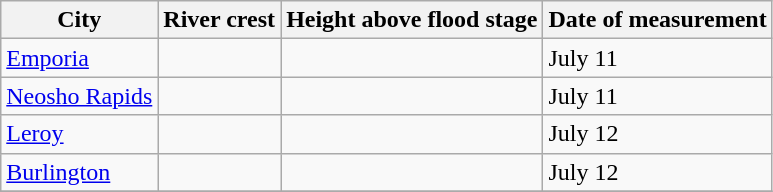<table class="wikitable">
<tr>
<th>City</th>
<th>River crest</th>
<th>Height above flood stage</th>
<th>Date of measurement</th>
</tr>
<tr>
<td><a href='#'>Emporia</a></td>
<td></td>
<td></td>
<td>July 11</td>
</tr>
<tr>
<td><a href='#'>Neosho Rapids</a></td>
<td></td>
<td></td>
<td>July 11</td>
</tr>
<tr>
<td><a href='#'>Leroy</a></td>
<td></td>
<td></td>
<td>July 12</td>
</tr>
<tr>
<td><a href='#'>Burlington</a></td>
<td></td>
<td></td>
<td>July 12</td>
</tr>
<tr>
</tr>
</table>
